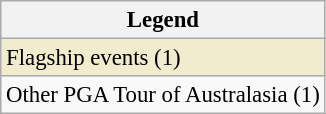<table class="wikitable" style="font-size:95%;">
<tr>
<th>Legend</th>
</tr>
<tr style="background:#f2ecce;">
<td>Flagship events (1)</td>
</tr>
<tr>
<td>Other PGA Tour of Australasia (1)</td>
</tr>
</table>
